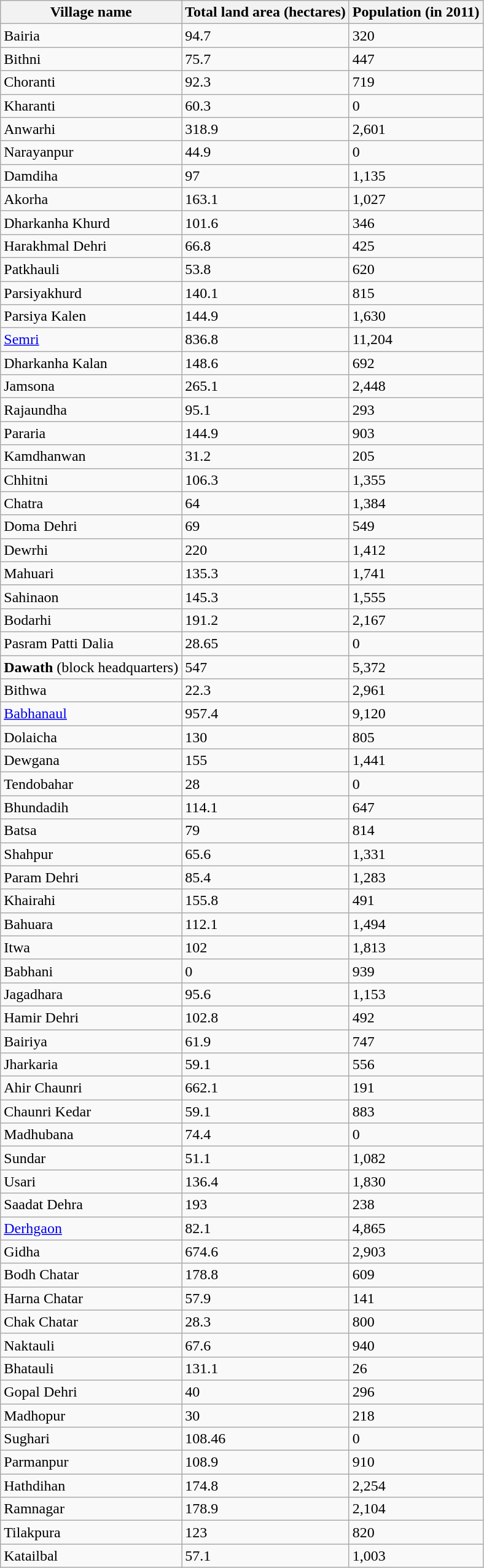<table class="wikitable sortable">
<tr>
<th>Village name</th>
<th>Total land area (hectares)</th>
<th>Population (in 2011)</th>
</tr>
<tr>
<td>Bairia</td>
<td>94.7</td>
<td>320</td>
</tr>
<tr>
<td>Bithni</td>
<td>75.7</td>
<td>447</td>
</tr>
<tr>
<td>Choranti</td>
<td>92.3</td>
<td>719</td>
</tr>
<tr>
<td>Kharanti</td>
<td>60.3</td>
<td>0</td>
</tr>
<tr>
<td>Anwarhi</td>
<td>318.9</td>
<td>2,601</td>
</tr>
<tr>
<td>Narayanpur</td>
<td>44.9</td>
<td>0</td>
</tr>
<tr>
<td>Damdiha</td>
<td>97</td>
<td>1,135</td>
</tr>
<tr>
<td>Akorha</td>
<td>163.1</td>
<td>1,027</td>
</tr>
<tr>
<td>Dharkanha Khurd</td>
<td>101.6</td>
<td>346</td>
</tr>
<tr>
<td>Harakhmal Dehri</td>
<td>66.8</td>
<td>425</td>
</tr>
<tr>
<td>Patkhauli</td>
<td>53.8</td>
<td>620</td>
</tr>
<tr>
<td>Parsiyakhurd</td>
<td>140.1</td>
<td>815</td>
</tr>
<tr>
<td>Parsiya Kalen</td>
<td>144.9</td>
<td>1,630</td>
</tr>
<tr>
<td><a href='#'>Semri</a></td>
<td>836.8</td>
<td>11,204</td>
</tr>
<tr>
<td>Dharkanha Kalan</td>
<td>148.6</td>
<td>692</td>
</tr>
<tr>
<td>Jamsona</td>
<td>265.1</td>
<td>2,448</td>
</tr>
<tr>
<td>Rajaundha</td>
<td>95.1</td>
<td>293</td>
</tr>
<tr>
<td>Pararia</td>
<td>144.9</td>
<td>903</td>
</tr>
<tr>
<td>Kamdhanwan</td>
<td>31.2</td>
<td>205</td>
</tr>
<tr>
<td>Chhitni</td>
<td>106.3</td>
<td>1,355</td>
</tr>
<tr>
<td>Chatra</td>
<td>64</td>
<td>1,384</td>
</tr>
<tr>
<td>Doma Dehri</td>
<td>69</td>
<td>549</td>
</tr>
<tr>
<td>Dewrhi</td>
<td>220</td>
<td>1,412</td>
</tr>
<tr>
<td>Mahuari</td>
<td>135.3</td>
<td>1,741</td>
</tr>
<tr>
<td>Sahinaon</td>
<td>145.3</td>
<td>1,555</td>
</tr>
<tr>
<td>Bodarhi</td>
<td>191.2</td>
<td>2,167</td>
</tr>
<tr>
<td>Pasram Patti Dalia</td>
<td>28.65</td>
<td>0</td>
</tr>
<tr>
<td><strong>Dawath</strong> (block headquarters)</td>
<td>547</td>
<td>5,372</td>
</tr>
<tr>
<td>Bithwa</td>
<td>22.3</td>
<td>2,961</td>
</tr>
<tr>
<td><a href='#'>Babhanaul</a></td>
<td>957.4</td>
<td>9,120</td>
</tr>
<tr>
<td>Dolaicha</td>
<td>130</td>
<td>805</td>
</tr>
<tr>
<td>Dewgana</td>
<td>155</td>
<td>1,441</td>
</tr>
<tr>
<td>Tendobahar</td>
<td>28</td>
<td>0</td>
</tr>
<tr>
<td>Bhundadih</td>
<td>114.1</td>
<td>647</td>
</tr>
<tr>
<td>Batsa</td>
<td>79</td>
<td>814</td>
</tr>
<tr>
<td>Shahpur</td>
<td>65.6</td>
<td>1,331</td>
</tr>
<tr>
<td>Param Dehri</td>
<td>85.4</td>
<td>1,283</td>
</tr>
<tr>
<td>Khairahi</td>
<td>155.8</td>
<td>491</td>
</tr>
<tr>
<td>Bahuara</td>
<td>112.1</td>
<td>1,494</td>
</tr>
<tr>
<td>Itwa</td>
<td>102</td>
<td>1,813</td>
</tr>
<tr>
<td>Babhani</td>
<td>0</td>
<td>939</td>
</tr>
<tr>
<td>Jagadhara</td>
<td>95.6</td>
<td>1,153</td>
</tr>
<tr>
<td>Hamir Dehri</td>
<td>102.8</td>
<td>492</td>
</tr>
<tr>
<td>Bairiya</td>
<td>61.9</td>
<td>747</td>
</tr>
<tr>
<td>Jharkaria</td>
<td>59.1</td>
<td>556</td>
</tr>
<tr>
<td>Ahir Chaunri</td>
<td>662.1</td>
<td>191</td>
</tr>
<tr>
<td>Chaunri Kedar</td>
<td>59.1</td>
<td>883</td>
</tr>
<tr>
<td>Madhubana</td>
<td>74.4</td>
<td>0</td>
</tr>
<tr>
<td>Sundar</td>
<td>51.1</td>
<td>1,082</td>
</tr>
<tr>
<td>Usari</td>
<td>136.4</td>
<td>1,830</td>
</tr>
<tr>
<td>Saadat Dehra</td>
<td>193</td>
<td>238</td>
</tr>
<tr>
<td><a href='#'>Derhgaon</a></td>
<td>82.1</td>
<td>4,865</td>
</tr>
<tr>
<td>Gidha</td>
<td>674.6</td>
<td>2,903</td>
</tr>
<tr>
<td>Bodh Chatar</td>
<td>178.8</td>
<td>609</td>
</tr>
<tr>
<td>Harna Chatar</td>
<td>57.9</td>
<td>141</td>
</tr>
<tr>
<td>Chak Chatar</td>
<td>28.3</td>
<td>800</td>
</tr>
<tr>
<td>Naktauli</td>
<td>67.6</td>
<td>940</td>
</tr>
<tr>
<td>Bhatauli</td>
<td>131.1</td>
<td>26</td>
</tr>
<tr>
<td>Gopal Dehri</td>
<td>40</td>
<td>296</td>
</tr>
<tr>
<td>Madhopur</td>
<td>30</td>
<td>218</td>
</tr>
<tr>
<td>Sughari</td>
<td>108.46</td>
<td>0</td>
</tr>
<tr>
<td>Parmanpur</td>
<td>108.9</td>
<td>910</td>
</tr>
<tr>
<td>Hathdihan</td>
<td>174.8</td>
<td>2,254</td>
</tr>
<tr>
<td>Ramnagar</td>
<td>178.9</td>
<td>2,104</td>
</tr>
<tr>
<td>Tilakpura</td>
<td>123</td>
<td>820</td>
</tr>
<tr>
<td>Katailbal</td>
<td>57.1</td>
<td>1,003</td>
</tr>
</table>
